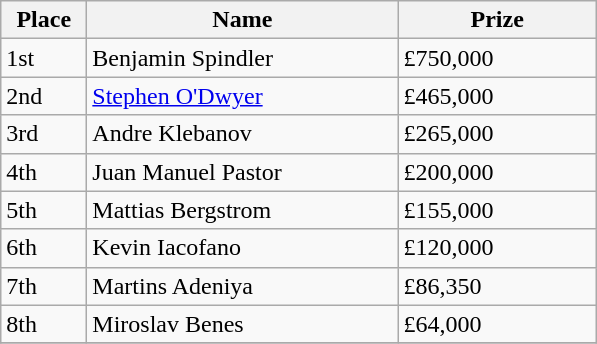<table class="wikitable">
<tr>
<th width="50">Place</th>
<th width="200">Name</th>
<th width="125">Prize</th>
</tr>
<tr>
<td>1st</td>
<td> Benjamin Spindler</td>
<td>£750,000</td>
</tr>
<tr>
<td>2nd</td>
<td> <a href='#'>Stephen O'Dwyer</a></td>
<td>£465,000</td>
</tr>
<tr>
<td>3rd</td>
<td> Andre Klebanov</td>
<td>£265,000</td>
</tr>
<tr>
<td>4th</td>
<td> Juan Manuel Pastor</td>
<td>£200,000</td>
</tr>
<tr>
<td>5th</td>
<td> Mattias Bergstrom</td>
<td>£155,000</td>
</tr>
<tr>
<td>6th</td>
<td> Kevin Iacofano</td>
<td>£120,000</td>
</tr>
<tr>
<td>7th</td>
<td> Martins Adeniya</td>
<td>£86,350</td>
</tr>
<tr>
<td>8th</td>
<td> Miroslav Benes</td>
<td>£64,000</td>
</tr>
<tr>
</tr>
</table>
